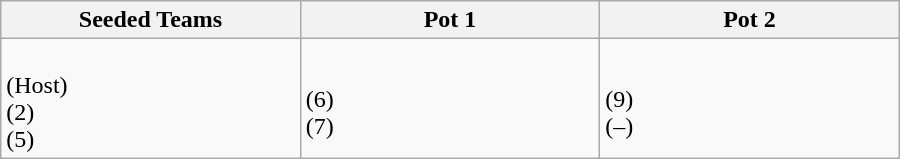<table class="wikitable" width=600>
<tr>
<th width=33.33%>Seeded Teams</th>
<th width=33.33%>Pot 1</th>
<th width=33.33%>Pot 2</th>
</tr>
<tr>
<td><br> (Host)<br>
 (2)<br>
 (5)</td>
<td><br> (6)<br>
 (7)</td>
<td><br> (9)<br>
 (–)</td>
</tr>
</table>
